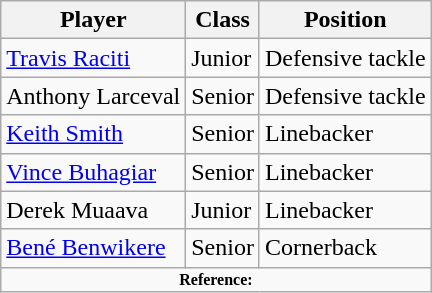<table class="wikitable" border="1">
<tr>
<th>Player</th>
<th>Class</th>
<th>Position</th>
</tr>
<tr>
<td><a href='#'>Travis Raciti</a></td>
<td>Junior</td>
<td>Defensive tackle</td>
</tr>
<tr>
<td>Anthony Larceval</td>
<td>Senior</td>
<td>Defensive tackle</td>
</tr>
<tr>
<td><a href='#'>Keith Smith</a></td>
<td>Senior</td>
<td>Linebacker</td>
</tr>
<tr>
<td><a href='#'>Vince Buhagiar</a></td>
<td>Senior</td>
<td>Linebacker</td>
</tr>
<tr>
<td>Derek Muaava</td>
<td>Junior</td>
<td>Linebacker</td>
</tr>
<tr>
<td><a href='#'>Bené Benwikere</a></td>
<td>Senior</td>
<td>Cornerback</td>
</tr>
<tr>
<td colspan="3" style="font-size: 8pt" align="center"><strong>Reference:</strong></td>
</tr>
</table>
